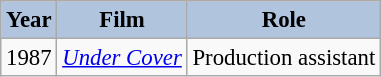<table class="wikitable" style="font-size:95%;">
<tr align="center">
<th style="background:#B0C4DE;">Year</th>
<th style="background:#B0C4DE;">Film</th>
<th style="background:#B0C4DE;">Role</th>
</tr>
<tr>
<td>1987</td>
<td><em><a href='#'>Under Cover</a></em></td>
<td>Production assistant</td>
</tr>
</table>
